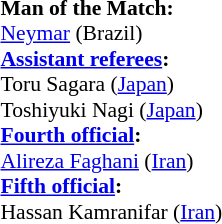<table style="width:50%; font-size:90%;">
<tr>
<td><br><strong>Man of the Match:</strong>
<br><a href='#'>Neymar</a> (Brazil)<br><strong><a href='#'>Assistant referees</a>:</strong>
<br>Toru Sagara (<a href='#'>Japan</a>)
<br>Toshiyuki Nagi (<a href='#'>Japan</a>)
<br><strong><a href='#'>Fourth official</a>:</strong>
<br><a href='#'>Alireza Faghani</a> (<a href='#'>Iran</a>)
<br><strong><a href='#'>Fifth official</a>:</strong>
<br>Hassan Kamranifar (<a href='#'>Iran</a>)</td>
</tr>
</table>
